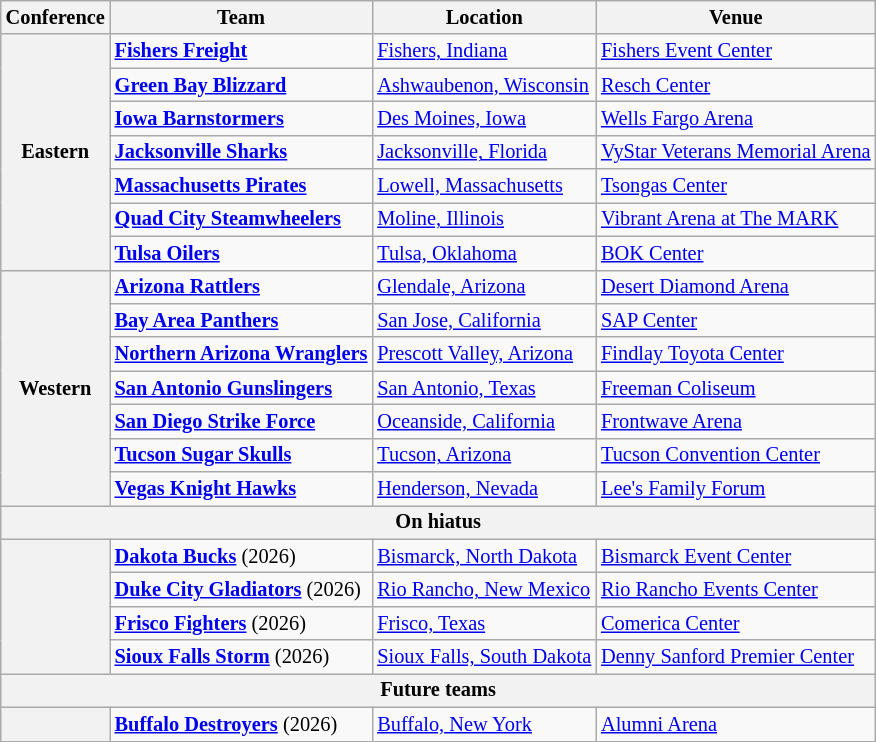<table class="wikitable" style="font-size:85%">
<tr>
<th>Conference</th>
<th>Team</th>
<th>Location</th>
<th>Venue</th>
</tr>
<tr>
<th rowspan="7">Eastern</th>
<td><strong><a href='#'>Fishers Freight</a></strong></td>
<td><a href='#'>Fishers, Indiana</a></td>
<td><a href='#'>Fishers Event Center</a></td>
</tr>
<tr>
<td><strong><a href='#'>Green Bay Blizzard</a></strong></td>
<td><a href='#'>Ashwaubenon, Wisconsin</a></td>
<td><a href='#'>Resch Center</a></td>
</tr>
<tr>
<td><strong><a href='#'>Iowa Barnstormers</a></strong></td>
<td><a href='#'>Des Moines, Iowa</a></td>
<td><a href='#'>Wells Fargo Arena</a></td>
</tr>
<tr>
<td><strong><a href='#'>Jacksonville Sharks</a></strong></td>
<td><a href='#'>Jacksonville, Florida</a></td>
<td><a href='#'>VyStar Veterans Memorial Arena</a></td>
</tr>
<tr>
<td><strong><a href='#'>Massachusetts Pirates</a></strong></td>
<td><a href='#'>Lowell, Massachusetts</a></td>
<td><a href='#'>Tsongas Center</a></td>
</tr>
<tr>
<td><strong><a href='#'>Quad City Steamwheelers</a></strong></td>
<td><a href='#'>Moline, Illinois</a></td>
<td><a href='#'>Vibrant Arena at The MARK</a></td>
</tr>
<tr>
<td><strong><a href='#'>Tulsa Oilers</a></strong></td>
<td><a href='#'>Tulsa, Oklahoma</a></td>
<td><a href='#'>BOK Center</a></td>
</tr>
<tr>
<th rowspan="7">Western</th>
<td><strong><a href='#'>Arizona Rattlers</a></strong></td>
<td><a href='#'>Glendale, Arizona</a></td>
<td><a href='#'>Desert Diamond Arena</a></td>
</tr>
<tr>
<td><strong><a href='#'>Bay Area Panthers</a></strong></td>
<td><a href='#'>San Jose, California</a></td>
<td><a href='#'>SAP Center</a></td>
</tr>
<tr>
<td><strong><a href='#'>Northern Arizona Wranglers</a></strong></td>
<td><a href='#'>Prescott Valley, Arizona</a></td>
<td><a href='#'>Findlay Toyota Center</a></td>
</tr>
<tr>
<td><strong><a href='#'>San Antonio Gunslingers</a></strong></td>
<td><a href='#'>San Antonio, Texas</a></td>
<td><a href='#'>Freeman Coliseum</a></td>
</tr>
<tr>
<td><strong><a href='#'>San Diego Strike Force</a></strong></td>
<td><a href='#'>Oceanside, California</a></td>
<td><a href='#'>Frontwave Arena</a></td>
</tr>
<tr>
<td><strong><a href='#'>Tucson Sugar Skulls</a></strong></td>
<td><a href='#'>Tucson, Arizona</a></td>
<td><a href='#'>Tucson Convention Center</a></td>
</tr>
<tr>
<td><strong><a href='#'>Vegas Knight Hawks</a></strong></td>
<td><a href='#'>Henderson, Nevada</a></td>
<td><a href='#'>Lee's Family Forum</a></td>
</tr>
<tr>
<th colspan="4">On hiatus</th>
</tr>
<tr>
<th rowspan="4"></th>
<td><strong><a href='#'>Dakota Bucks</a></strong> (2026)</td>
<td><a href='#'>Bismarck, North Dakota</a></td>
<td><a href='#'>Bismarck Event Center</a></td>
</tr>
<tr>
<td><strong><a href='#'>Duke City Gladiators</a></strong> (2026)</td>
<td><a href='#'>Rio Rancho, New Mexico</a></td>
<td><a href='#'>Rio Rancho Events Center</a></td>
</tr>
<tr>
<td><strong><a href='#'>Frisco Fighters</a></strong> (2026)</td>
<td><a href='#'>Frisco, Texas</a></td>
<td><a href='#'>Comerica Center</a></td>
</tr>
<tr>
<td><strong><a href='#'>Sioux Falls Storm</a></strong> (2026)</td>
<td><a href='#'>Sioux Falls, South Dakota</a></td>
<td><a href='#'>Denny Sanford Premier Center</a></td>
</tr>
<tr>
<th colspan="4">Future teams</th>
</tr>
<tr>
<th rowspan="1"></th>
<td><strong><a href='#'>Buffalo Destroyers</a></strong> (2026)</td>
<td><a href='#'>Buffalo, New York</a></td>
<td><a href='#'>Alumni Arena</a></td>
</tr>
</table>
